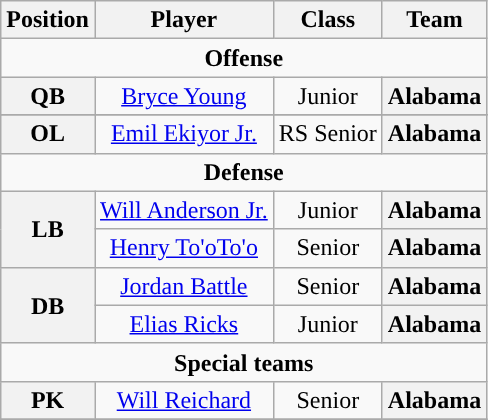<table class="wikitable">
<tr>
<th>Position</th>
<th>Player</th>
<th>Class</th>
<th>Team</th>
</tr>
<tr>
<td colspan="4" style="text-align:center; "><strong>Offense</strong></td>
</tr>
<tr style="text-align:center;">
<th rowspan="1">QB</th>
<td><a href='#'>Bryce Young</a></td>
<td>Junior</td>
<th style=>Alabama</th>
</tr>
<tr>
</tr>
<tr style="text-align:center;">
<th rowspan="1">OL</th>
<td><a href='#'>Emil Ekiyor Jr.</a></td>
<td>RS Senior</td>
<th style=>Alabama</th>
</tr>
<tr>
<td colspan="4" style="text-align:center; "><strong>Defense</strong></td>
</tr>
<tr style="text-align:center;">
<th rowspan="2">LB</th>
<td><a href='#'>Will Anderson Jr.</a></td>
<td>Junior</td>
<th style=>Alabama</th>
</tr>
<tr style="text-align:center;"=>
<td><a href='#'>Henry To'oTo'o</a></td>
<td>Senior</td>
<th style=>Alabama</th>
</tr>
<tr style="text-align:center;">
<th rowspan="2">DB</th>
<td><a href='#'>Jordan Battle</a></td>
<td>Senior</td>
<th style=>Alabama</th>
</tr>
<tr style="text-align:center;">
<td><a href='#'>Elias Ricks</a></td>
<td>Junior</td>
<th style=>Alabama</th>
</tr>
<tr>
<td colspan="4" style="text-align:center; "><strong>Special teams</strong></td>
</tr>
<tr style="text-align:center;">
<th rowspan="1">PK</th>
<td><a href='#'>Will Reichard</a></td>
<td>Senior</td>
<th style=>Alabama</th>
</tr>
<tr>
</tr>
</table>
